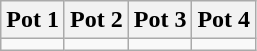<table class="wikitable">
<tr>
<th width=25%>Pot 1</th>
<th width=25%>Pot 2</th>
<th width=25%>Pot 3</th>
<th width=25%>Pot 4</th>
</tr>
<tr>
<td valign=top></td>
<td valign=top></td>
<td valign=top></td>
<td valign=top></td>
</tr>
</table>
